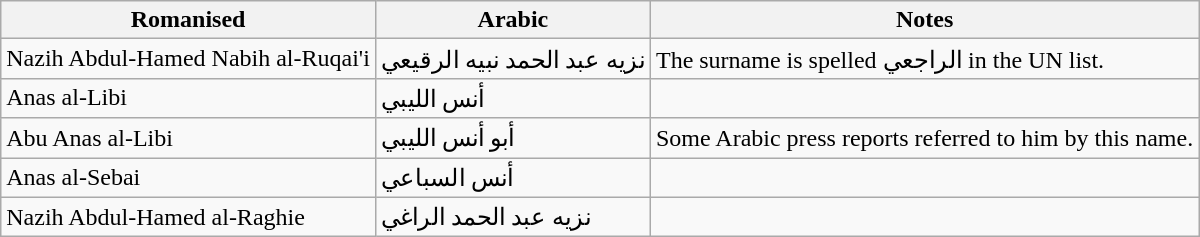<table class="wikitable">
<tr>
<th>Romanised</th>
<th>Arabic</th>
<th>Notes</th>
</tr>
<tr>
<td>Nazih Abdul-Hamed Nabih al-Ruqai'i</td>
<td>نزيه عبد الحمد نبيه الرقيعي</td>
<td>The surname is spelled الراجعي in the UN list.</td>
</tr>
<tr>
<td>Anas al-Libi</td>
<td>أنس الليبي</td>
<td></td>
</tr>
<tr>
<td>Abu Anas al-Libi</td>
<td>أبو أنس الليبي</td>
<td>Some Arabic press reports referred to him by this name.</td>
</tr>
<tr>
<td>Anas al-Sebai</td>
<td>أنس السباعي</td>
<td></td>
</tr>
<tr>
<td>Nazih Abdul-Hamed al-Raghie</td>
<td>نزيه عبد الحمد الراغي</td>
<td></td>
</tr>
</table>
